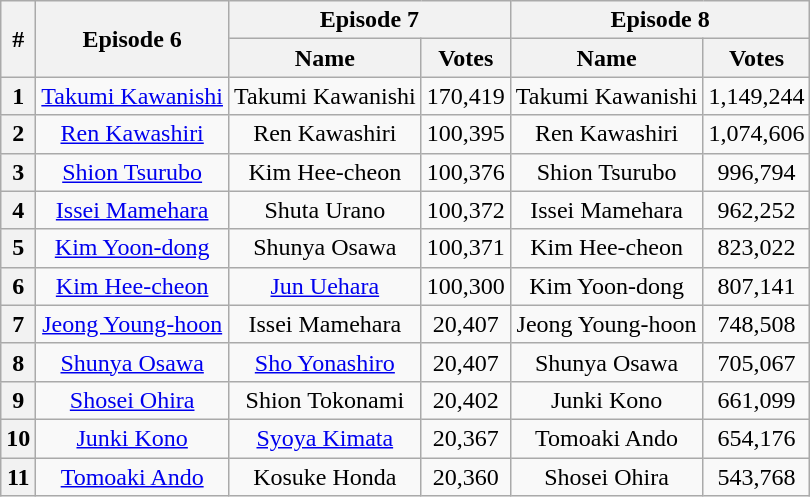<table class="wikitable sortable" style="text-align:center">
<tr>
<th scope="col" rowspan="2">#</th>
<th scope="col" rowspan="2">Episode 6<br></th>
<th scope="col" colspan="2">Episode 7<br></th>
<th scope="col" colspan="2">Episode 8<br></th>
</tr>
<tr>
<th scope="col">Name</th>
<th scope="col">Votes</th>
<th scope="col">Name</th>
<th scope="col">Votes</th>
</tr>
<tr>
<th scope="row">1</th>
<td><a href='#'>Takumi Kawanishi</a></td>
<td>Takumi Kawanishi</td>
<td>170,419</td>
<td>Takumi Kawanishi</td>
<td>1,149,244</td>
</tr>
<tr>
<th scope="row">2</th>
<td><a href='#'>Ren Kawashiri</a></td>
<td>Ren Kawashiri</td>
<td>100,395</td>
<td>Ren Kawashiri</td>
<td>1,074,606</td>
</tr>
<tr>
<th scope="row">3</th>
<td><a href='#'>Shion Tsurubo</a></td>
<td>Kim Hee-cheon</td>
<td>100,376</td>
<td>Shion Tsurubo</td>
<td>996,794</td>
</tr>
<tr>
<th scope="row">4</th>
<td><a href='#'>Issei Mamehara</a></td>
<td>Shuta Urano</td>
<td>100,372</td>
<td>Issei Mamehara</td>
<td>962,252</td>
</tr>
<tr>
<th scope="row">5</th>
<td><a href='#'>Kim Yoon-dong</a></td>
<td>Shunya Osawa</td>
<td>100,371</td>
<td>Kim Hee-cheon</td>
<td>823,022</td>
</tr>
<tr>
<th scope="row">6</th>
<td><a href='#'>Kim Hee-cheon</a></td>
<td><a href='#'>Jun Uehara</a></td>
<td>100,300</td>
<td>Kim Yoon-dong</td>
<td>807,141</td>
</tr>
<tr>
<th scope="row">7</th>
<td><a href='#'>Jeong Young-hoon</a></td>
<td>Issei Mamehara</td>
<td>20,407</td>
<td>Jeong Young-hoon</td>
<td>748,508</td>
</tr>
<tr>
<th scope="row">8</th>
<td><a href='#'>Shunya Osawa</a></td>
<td><a href='#'>Sho Yonashiro</a></td>
<td>20,407</td>
<td>Shunya Osawa</td>
<td>705,067</td>
</tr>
<tr>
<th scope="row">9</th>
<td><a href='#'>Shosei Ohira</a></td>
<td>Shion Tokonami</td>
<td>20,402</td>
<td>Junki Kono</td>
<td>661,099</td>
</tr>
<tr>
<th scope="row">10</th>
<td><a href='#'>Junki Kono</a></td>
<td><a href='#'>Syoya Kimata</a></td>
<td>20,367</td>
<td>Tomoaki Ando</td>
<td>654,176</td>
</tr>
<tr>
<th scope="row">11</th>
<td><a href='#'>Tomoaki Ando</a></td>
<td>Kosuke Honda</td>
<td>20,360</td>
<td>Shosei Ohira</td>
<td>543,768</td>
</tr>
</table>
